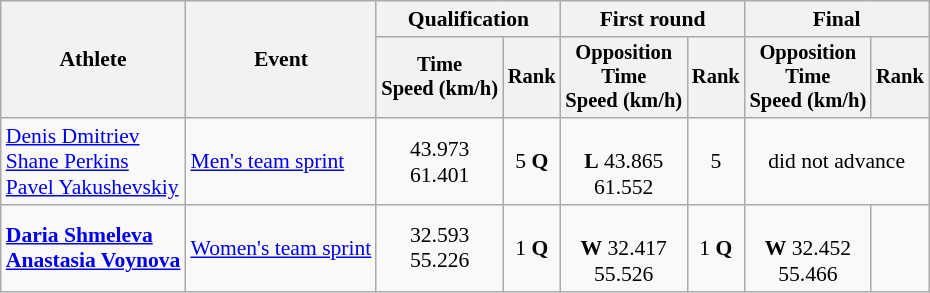<table class="wikitable" style="font-size:90%">
<tr>
<th rowspan="2">Athlete</th>
<th rowspan="2">Event</th>
<th colspan=2>Qualification</th>
<th colspan=2>First round</th>
<th colspan=2>Final</th>
</tr>
<tr style="font-size:95%">
<th>Time<br>Speed (km/h)</th>
<th>Rank</th>
<th>Opposition<br>Time<br>Speed (km/h)</th>
<th>Rank</th>
<th>Opposition<br>Time<br>Speed (km/h)</th>
<th>Rank</th>
</tr>
<tr align=center>
<td align=left><a href='#'>Denis Dmitriev</a><br><a href='#'>Shane Perkins</a><br><a href='#'>Pavel Yakushevskiy</a></td>
<td align=left><a href='#'>Men's team sprint</a></td>
<td>43.973<br>61.401</td>
<td>5 <strong>Q</strong></td>
<td><br><strong>L</strong> 43.865<br>61.552</td>
<td>5</td>
<td colspan=2>did not advance</td>
</tr>
<tr align=center>
<td align=left><strong><a href='#'>Daria Shmeleva</a><br><a href='#'>Anastasia Voynova</a></strong></td>
<td align=left><a href='#'>Women's team sprint</a></td>
<td>32.593<br>55.226</td>
<td>1 <strong>Q</strong></td>
<td><br><strong>W</strong> 32.417<br>55.526</td>
<td>1 <strong>Q</strong></td>
<td><br><strong>W</strong> 32.452<br>55.466</td>
<td></td>
</tr>
</table>
